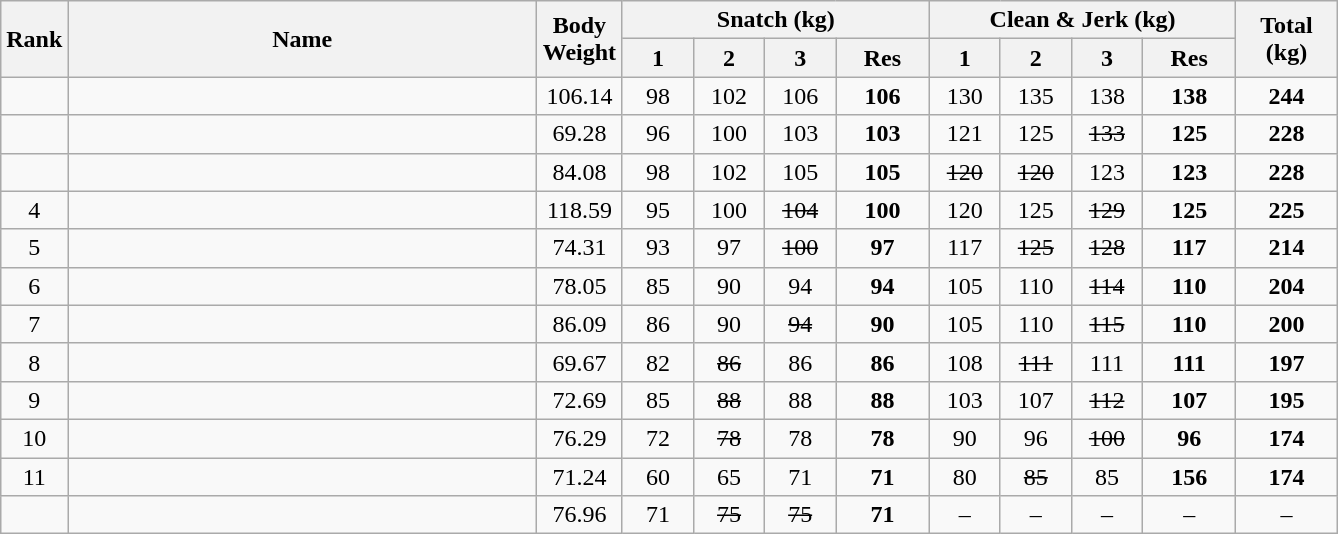<table class = "wikitable" style="text-align:center;">
<tr>
<th rowspan=2>Rank</th>
<th rowspan=2 width=305>Name</th>
<th rowspan=2 width=50>Body Weight</th>
<th colspan=4>Snatch (kg)</th>
<th colspan=4>Clean & Jerk (kg)</th>
<th rowspan=2 width=60>Total (kg)</th>
</tr>
<tr>
<th width=40>1</th>
<th width=40>2</th>
<th width=40>3</th>
<th width=55>Res</th>
<th width=40>1</th>
<th width=40>2</th>
<th width=40>3</th>
<th width=55>Res</th>
</tr>
<tr>
<td></td>
<td align=left></td>
<td>106.14</td>
<td>98</td>
<td>102</td>
<td>106</td>
<td><strong>106</strong></td>
<td>130</td>
<td>135</td>
<td>138</td>
<td><strong>138</strong></td>
<td><strong>244</strong></td>
</tr>
<tr>
<td></td>
<td align=left></td>
<td>69.28</td>
<td>96</td>
<td>100</td>
<td>103</td>
<td><strong>103</strong></td>
<td>121</td>
<td>125</td>
<td><s>133</s></td>
<td><strong>125</strong></td>
<td><strong>228</strong></td>
</tr>
<tr>
<td></td>
<td align=left></td>
<td>84.08</td>
<td>98</td>
<td>102</td>
<td>105</td>
<td><strong>105</strong></td>
<td><s>120</s></td>
<td><s>120</s></td>
<td>123</td>
<td><strong>123</strong></td>
<td><strong>228</strong></td>
</tr>
<tr>
<td>4</td>
<td align=left></td>
<td>118.59</td>
<td>95</td>
<td>100</td>
<td><s>104</s></td>
<td><strong>100</strong></td>
<td>120</td>
<td>125</td>
<td><s>129</s></td>
<td><strong>125</strong></td>
<td><strong>225</strong></td>
</tr>
<tr>
<td>5</td>
<td align=left></td>
<td>74.31</td>
<td>93</td>
<td>97</td>
<td><s>100</s></td>
<td><strong>97</strong></td>
<td>117</td>
<td><s>125</s></td>
<td><s>128</s></td>
<td><strong>117</strong></td>
<td><strong>214</strong></td>
</tr>
<tr>
<td>6</td>
<td align=left></td>
<td>78.05</td>
<td>85</td>
<td>90</td>
<td>94</td>
<td><strong>94</strong></td>
<td>105</td>
<td>110</td>
<td><s>114</s></td>
<td><strong>110</strong></td>
<td><strong>204</strong></td>
</tr>
<tr>
<td>7</td>
<td align=left></td>
<td>86.09</td>
<td>86</td>
<td>90</td>
<td><s>94</s></td>
<td><strong>90</strong></td>
<td>105</td>
<td>110</td>
<td><s>115</s></td>
<td><strong>110</strong></td>
<td><strong>200</strong></td>
</tr>
<tr>
<td>8</td>
<td align=left></td>
<td>69.67</td>
<td>82</td>
<td><s>86</s></td>
<td>86</td>
<td><strong>86</strong></td>
<td>108</td>
<td><s>111</s></td>
<td>111</td>
<td><strong>111</strong></td>
<td><strong>197</strong></td>
</tr>
<tr>
<td>9</td>
<td align=left></td>
<td>72.69</td>
<td>85</td>
<td><s>88</s></td>
<td>88</td>
<td><strong>88</strong></td>
<td>103</td>
<td>107</td>
<td><s>112</s></td>
<td><strong>107</strong></td>
<td><strong>195</strong></td>
</tr>
<tr>
<td>10</td>
<td align=left></td>
<td>76.29</td>
<td>72</td>
<td><s>78</s></td>
<td>78</td>
<td><strong>78</strong></td>
<td>90</td>
<td>96</td>
<td><s>100</s></td>
<td><strong>96</strong></td>
<td><strong>174</strong></td>
</tr>
<tr>
<td>11</td>
<td align=left></td>
<td>71.24</td>
<td>60</td>
<td>65</td>
<td>71</td>
<td><strong>71</strong></td>
<td>80</td>
<td><s>85</s></td>
<td>85</td>
<td><strong>156</strong></td>
<td><strong>174</strong></td>
</tr>
<tr>
<td></td>
<td align=left></td>
<td>76.96</td>
<td>71</td>
<td><s>75</s></td>
<td><s>75</s></td>
<td><strong>71</strong></td>
<td>–</td>
<td>–</td>
<td>–</td>
<td>–</td>
<td>–</td>
</tr>
</table>
